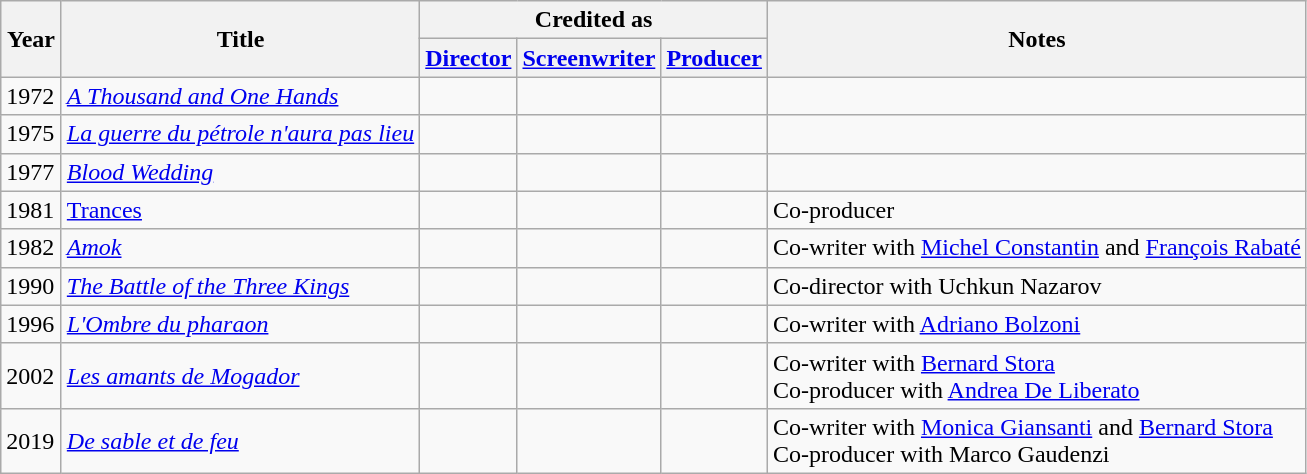<table class="wikitable">
<tr>
<th rowspan="2" style="width:33px;">Year</th>
<th rowspan="2">Title</th>
<th colspan="3">Credited as</th>
<th rowspan="2">Notes</th>
</tr>
<tr>
<th><a href='#'>Director</a></th>
<th><a href='#'>Screenwriter</a></th>
<th><a href='#'>Producer</a></th>
</tr>
<tr>
<td>1972</td>
<td><em><a href='#'>A Thousand and One Hands</a></em></td>
<td></td>
<td></td>
<td></td>
<td></td>
</tr>
<tr>
<td>1975</td>
<td><em><a href='#'>La guerre du pétrole n'aura pas lieu</a></em></td>
<td></td>
<td></td>
<td></td>
<td></td>
</tr>
<tr>
<td>1977</td>
<td><em><a href='#'>Blood Wedding</a></em></td>
<td></td>
<td></td>
<td></td>
<td></td>
</tr>
<tr>
<td>1981</td>
<td><a href='#'>Trances</a></td>
<td></td>
<td></td>
<td></td>
<td>Co-producer</td>
</tr>
<tr>
<td>1982</td>
<td><a href='#'><em>Amok</em></a></td>
<td></td>
<td></td>
<td></td>
<td>Co-writer with <a href='#'>Michel Constantin</a> and <a href='#'>François Rabaté</a></td>
</tr>
<tr>
<td>1990</td>
<td><em><a href='#'>The Battle of the Three Kings</a></em></td>
<td></td>
<td></td>
<td></td>
<td>Co-director with Uchkun Nazarov</td>
</tr>
<tr>
<td>1996</td>
<td><em><a href='#'>L'Ombre du pharaon</a></em></td>
<td></td>
<td></td>
<td></td>
<td>Co-writer with <a href='#'>Adriano Bolzoni</a></td>
</tr>
<tr>
<td>2002</td>
<td><em><a href='#'>Les amants de Mogador</a></em></td>
<td></td>
<td></td>
<td></td>
<td>Co-writer with <a href='#'>Bernard Stora</a><br>Co-producer with <a href='#'>Andrea De Liberato</a></td>
</tr>
<tr>
<td>2019</td>
<td><em><a href='#'>De sable et de feu</a></em></td>
<td></td>
<td></td>
<td></td>
<td>Co-writer with <a href='#'>Monica Giansanti</a> and <a href='#'>Bernard Stora</a><br>Co-producer with Marco Gaudenzi</td>
</tr>
</table>
